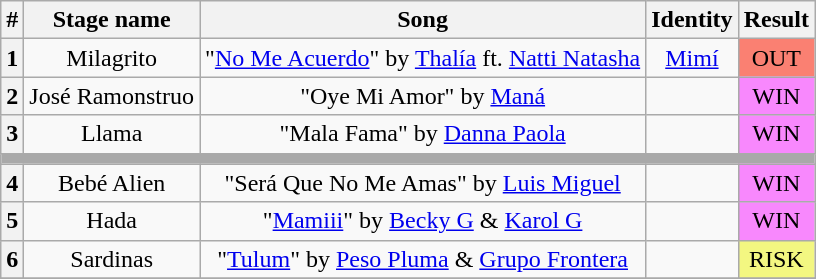<table class="wikitable plainrowheaders" style="text-align: center;">
<tr>
<th>#</th>
<th>Stage name</th>
<th>Song</th>
<th>Identity</th>
<th>Result</th>
</tr>
<tr>
<th>1</th>
<td>Milagrito</td>
<td>"<a href='#'>No Me Acuerdo</a>" by <a href='#'>Thalía</a> ft. <a href='#'>Natti Natasha</a></td>
<td><a href='#'>Mimí</a></td>
<td bgcolor=salmon>OUT</td>
</tr>
<tr>
<th>2</th>
<td>José Ramonstruo</td>
<td>"Oye Mi Amor" by <a href='#'>Maná</a></td>
<td></td>
<td bgcolor=#F888FD>WIN</td>
</tr>
<tr>
<th>3</th>
<td>Llama</td>
<td>"Mala Fama" by <a href='#'>Danna Paola</a></td>
<td></td>
<td bgcolor=#F888FD>WIN</td>
</tr>
<tr>
<td colspan="5" style="background:darkgray"></td>
</tr>
<tr>
<th>4</th>
<td>Bebé Alien</td>
<td>"Será Que No Me Amas" by <a href='#'>Luis Miguel</a></td>
<td></td>
<td bgcolor=#F888FD>WIN</td>
</tr>
<tr>
<th>5</th>
<td>Hada</td>
<td>"<a href='#'>Mamiii</a>" by <a href='#'>Becky G</a> & <a href='#'>Karol G</a></td>
<td></td>
<td bgcolor=#F888FD>WIN</td>
</tr>
<tr>
<th>6</th>
<td>Sardinas</td>
<td>"<a href='#'>Tulum</a>" by <a href='#'>Peso Pluma</a> & <a href='#'>Grupo Frontera</a></td>
<td></td>
<td bgcolor=#F3F781>RISK</td>
</tr>
<tr>
</tr>
</table>
